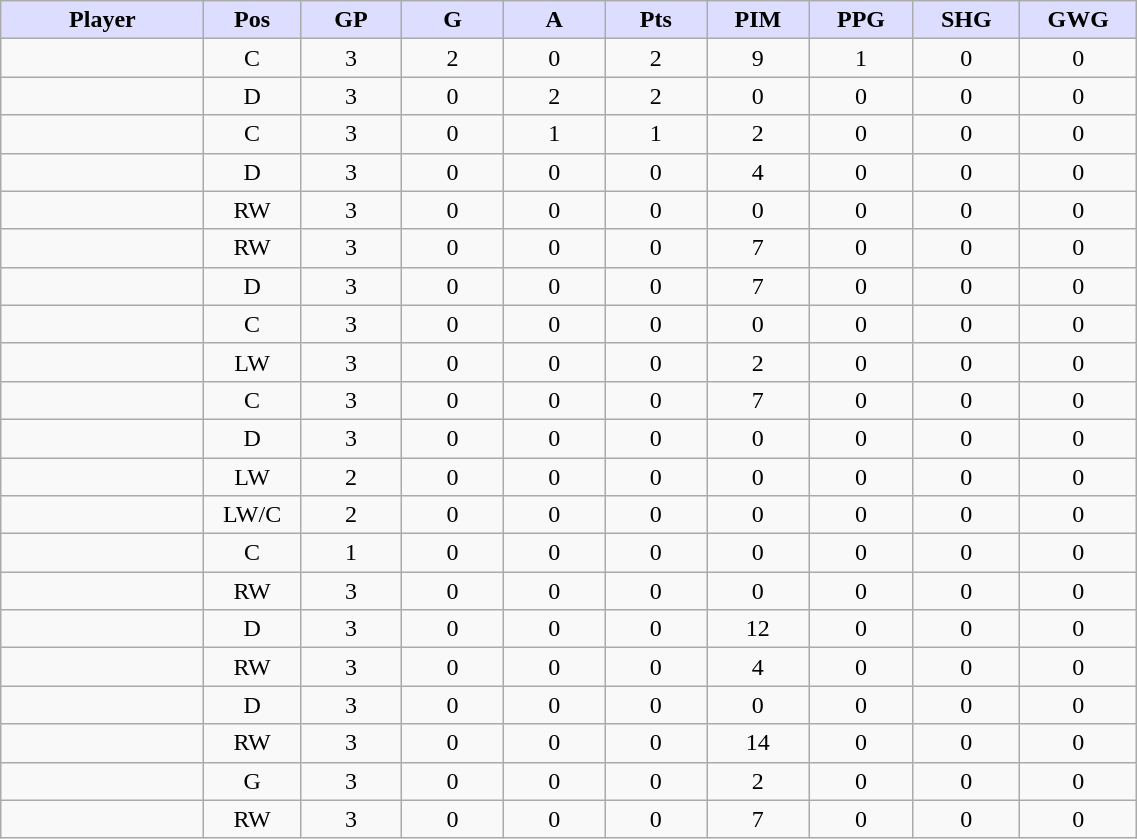<table style="width:60%;" class="wikitable sortable">
<tr style="text-align:center;">
<th style="background:#ddf; width:10%;">Player</th>
<th style="background:#ddf; width:3%;" title="Position">Pos</th>
<th style="background:#ddf; width:5%;" title="Games played">GP</th>
<th style="background:#ddf; width:5%;" title="Goals">G</th>
<th style="background:#ddf; width:5%;" title="Assists">A</th>
<th style="background:#ddf; width:5%;" title="Points">Pts</th>
<th style="background:#ddf; width:5%;" title="Penalties in minutes">PIM</th>
<th style="background:#ddf; width:5%;" title="Power-play goals">PPG</th>
<th style="background:#ddf; width:5%;" title="Short-handed goals">SHG</th>
<th style="background:#ddf; width:5%;" title="Game-winning goals">GWG</th>
</tr>
<tr style="text-align:center;">
<td style="text-align:right;"></td>
<td>C</td>
<td>3</td>
<td>2</td>
<td>0</td>
<td>2</td>
<td>9</td>
<td>1</td>
<td>0</td>
<td>0</td>
</tr>
<tr style="text-align:center;">
<td style="text-align:right;"></td>
<td>D</td>
<td>3</td>
<td>0</td>
<td>2</td>
<td>2</td>
<td>0</td>
<td>0</td>
<td>0</td>
<td>0</td>
</tr>
<tr style="text-align:center;">
<td style="text-align:right;"></td>
<td>C</td>
<td>3</td>
<td>0</td>
<td>1</td>
<td>1</td>
<td>2</td>
<td>0</td>
<td>0</td>
<td>0</td>
</tr>
<tr style="text-align:center;">
<td style="text-align:right;"></td>
<td>D</td>
<td>3</td>
<td>0</td>
<td>0</td>
<td>0</td>
<td>4</td>
<td>0</td>
<td>0</td>
<td>0</td>
</tr>
<tr style="text-align:center;">
<td style="text-align:right;"></td>
<td>RW</td>
<td>3</td>
<td>0</td>
<td>0</td>
<td>0</td>
<td>0</td>
<td>0</td>
<td>0</td>
<td>0</td>
</tr>
<tr style="text-align:center;">
<td style="text-align:right;"></td>
<td>RW</td>
<td>3</td>
<td>0</td>
<td>0</td>
<td>0</td>
<td>7</td>
<td>0</td>
<td>0</td>
<td>0</td>
</tr>
<tr style="text-align:center;">
<td style="text-align:right;"></td>
<td>D</td>
<td>3</td>
<td>0</td>
<td>0</td>
<td>0</td>
<td>7</td>
<td>0</td>
<td>0</td>
<td>0</td>
</tr>
<tr style="text-align:center;">
<td style="text-align:right;"></td>
<td>C</td>
<td>3</td>
<td>0</td>
<td>0</td>
<td>0</td>
<td>0</td>
<td>0</td>
<td>0</td>
<td>0</td>
</tr>
<tr style="text-align:center;">
<td style="text-align:right;"></td>
<td>LW</td>
<td>3</td>
<td>0</td>
<td>0</td>
<td>0</td>
<td>2</td>
<td>0</td>
<td>0</td>
<td>0</td>
</tr>
<tr style="text-align:center;">
<td style="text-align:right;"></td>
<td>C</td>
<td>3</td>
<td>0</td>
<td>0</td>
<td>0</td>
<td>7</td>
<td>0</td>
<td>0</td>
<td>0</td>
</tr>
<tr style="text-align:center;">
<td style="text-align:right;"></td>
<td>D</td>
<td>3</td>
<td>0</td>
<td>0</td>
<td>0</td>
<td>0</td>
<td>0</td>
<td>0</td>
<td>0</td>
</tr>
<tr style="text-align:center;">
<td style="text-align:right;"></td>
<td>LW</td>
<td>2</td>
<td>0</td>
<td>0</td>
<td>0</td>
<td>0</td>
<td>0</td>
<td>0</td>
<td>0</td>
</tr>
<tr style="text-align:center;">
<td style="text-align:right;"></td>
<td>LW/C</td>
<td>2</td>
<td>0</td>
<td>0</td>
<td>0</td>
<td>0</td>
<td>0</td>
<td>0</td>
<td>0</td>
</tr>
<tr style="text-align:center;">
<td style="text-align:right;"></td>
<td>C</td>
<td>1</td>
<td>0</td>
<td>0</td>
<td>0</td>
<td>0</td>
<td>0</td>
<td>0</td>
<td>0</td>
</tr>
<tr style="text-align:center;">
<td style="text-align:right;"></td>
<td>RW</td>
<td>3</td>
<td>0</td>
<td>0</td>
<td>0</td>
<td>0</td>
<td>0</td>
<td>0</td>
<td>0</td>
</tr>
<tr style="text-align:center;">
<td style="text-align:right;"></td>
<td>D</td>
<td>3</td>
<td>0</td>
<td>0</td>
<td>0</td>
<td>12</td>
<td>0</td>
<td>0</td>
<td>0</td>
</tr>
<tr style="text-align:center;">
<td style="text-align:right;"></td>
<td>RW</td>
<td>3</td>
<td>0</td>
<td>0</td>
<td>0</td>
<td>4</td>
<td>0</td>
<td>0</td>
<td>0</td>
</tr>
<tr style="text-align:center;">
<td style="text-align:right;"></td>
<td>D</td>
<td>3</td>
<td>0</td>
<td>0</td>
<td>0</td>
<td>0</td>
<td>0</td>
<td>0</td>
<td>0</td>
</tr>
<tr style="text-align:center;">
<td style="text-align:right;"></td>
<td>RW</td>
<td>3</td>
<td>0</td>
<td>0</td>
<td>0</td>
<td>14</td>
<td>0</td>
<td>0</td>
<td>0</td>
</tr>
<tr style="text-align:center;">
<td style="text-align:right;"></td>
<td>G</td>
<td>3</td>
<td>0</td>
<td>0</td>
<td>0</td>
<td>2</td>
<td>0</td>
<td>0</td>
<td>0</td>
</tr>
<tr style="text-align:center;">
<td style="text-align:right;"></td>
<td>RW</td>
<td>3</td>
<td>0</td>
<td>0</td>
<td>0</td>
<td>7</td>
<td>0</td>
<td>0</td>
<td>0</td>
</tr>
</table>
